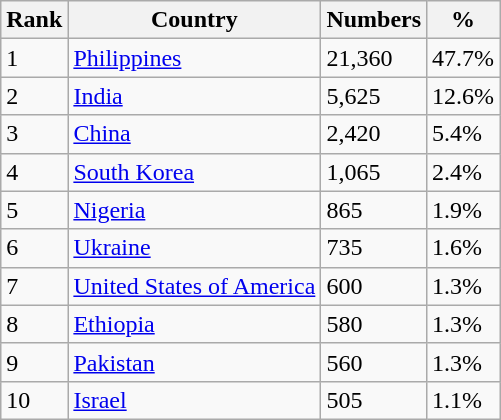<table class="wikitable" border="1">
<tr>
<th>Rank</th>
<th>Country</th>
<th>Numbers</th>
<th>%</th>
</tr>
<tr>
<td>1</td>
<td><a href='#'>Philippines</a></td>
<td>21,360</td>
<td>47.7%</td>
</tr>
<tr>
<td>2</td>
<td><a href='#'>India</a></td>
<td>5,625</td>
<td>12.6%</td>
</tr>
<tr>
<td>3</td>
<td><a href='#'>China</a></td>
<td>2,420</td>
<td>5.4%</td>
</tr>
<tr>
<td>4</td>
<td><a href='#'>South Korea</a></td>
<td>1,065</td>
<td>2.4%</td>
</tr>
<tr>
<td>5</td>
<td><a href='#'>Nigeria</a></td>
<td>865</td>
<td>1.9%</td>
</tr>
<tr>
<td>6</td>
<td><a href='#'>Ukraine</a></td>
<td>735</td>
<td>1.6%</td>
</tr>
<tr>
<td>7</td>
<td><a href='#'>United States of America</a></td>
<td>600</td>
<td>1.3%</td>
</tr>
<tr>
<td>8</td>
<td><a href='#'>Ethiopia</a></td>
<td>580</td>
<td>1.3%</td>
</tr>
<tr>
<td>9</td>
<td><a href='#'>Pakistan</a></td>
<td>560</td>
<td>1.3%</td>
</tr>
<tr>
<td>10</td>
<td><a href='#'>Israel</a></td>
<td>505</td>
<td>1.1%</td>
</tr>
</table>
